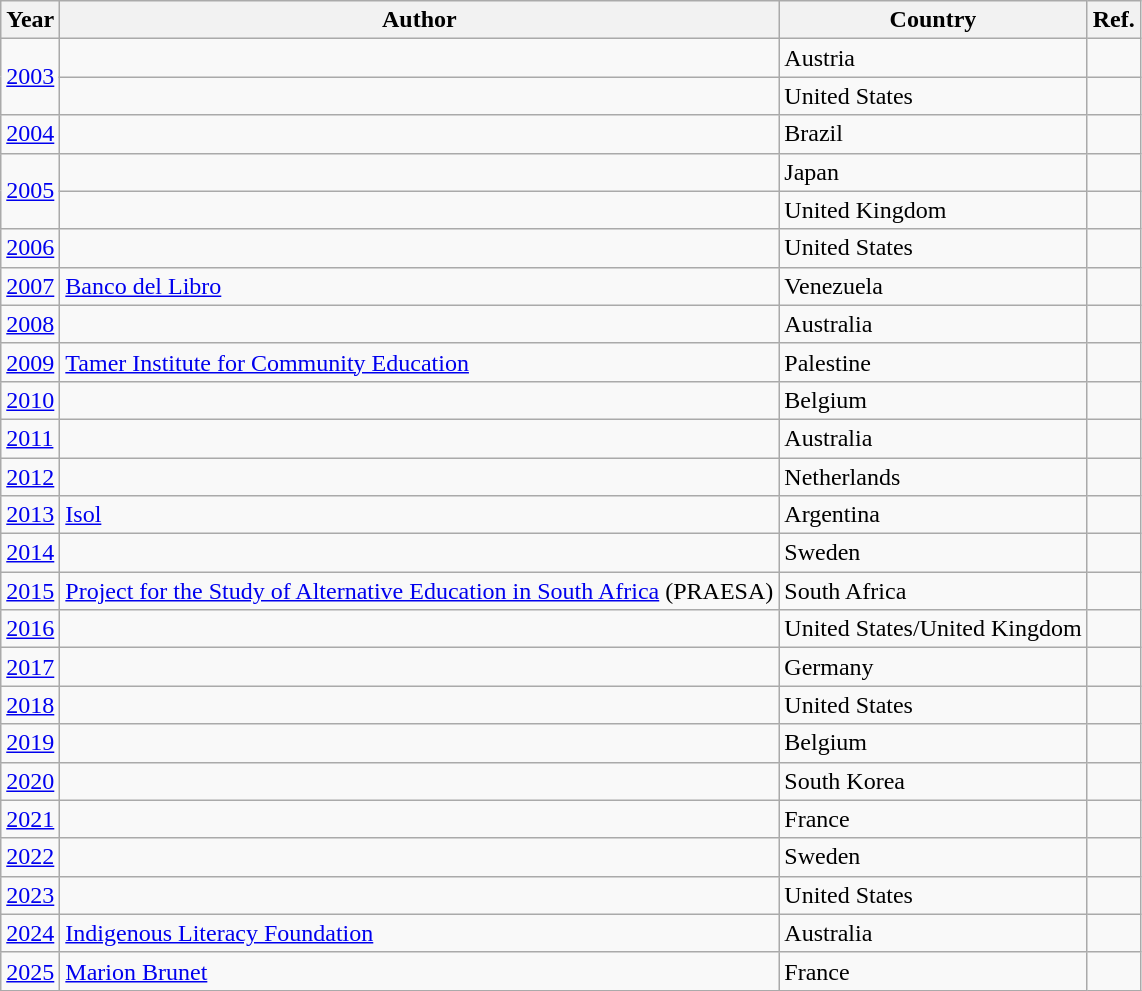<table class="wikitable sortable mw-collapsible">
<tr>
<th>Year</th>
<th>Author</th>
<th>Country</th>
<th>Ref.</th>
</tr>
<tr>
<td rowspan="2"><a href='#'>2003</a></td>
<td></td>
<td>Austria</td>
<td></td>
</tr>
<tr>
<td></td>
<td>United States</td>
<td></td>
</tr>
<tr>
<td><a href='#'>2004</a></td>
<td></td>
<td>Brazil</td>
<td></td>
</tr>
<tr>
<td rowspan="2"><a href='#'>2005</a></td>
<td></td>
<td>Japan</td>
<td></td>
</tr>
<tr>
<td></td>
<td>United Kingdom</td>
<td></td>
</tr>
<tr>
<td><a href='#'>2006</a></td>
<td></td>
<td>United States</td>
<td></td>
</tr>
<tr>
<td><a href='#'>2007</a></td>
<td><a href='#'>Banco del Libro</a></td>
<td>Venezuela</td>
<td></td>
</tr>
<tr>
<td><a href='#'>2008</a></td>
<td></td>
<td>Australia</td>
<td></td>
</tr>
<tr>
<td><a href='#'>2009</a></td>
<td><a href='#'>Tamer Institute for Community Education</a></td>
<td>Palestine</td>
<td></td>
</tr>
<tr>
<td><a href='#'>2010</a></td>
<td></td>
<td>Belgium</td>
<td></td>
</tr>
<tr>
<td><a href='#'>2011</a></td>
<td></td>
<td>Australia</td>
<td></td>
</tr>
<tr>
<td><a href='#'>2012</a></td>
<td></td>
<td>Netherlands</td>
<td></td>
</tr>
<tr>
<td><a href='#'>2013</a></td>
<td><a href='#'>Isol</a></td>
<td>Argentina</td>
<td></td>
</tr>
<tr>
<td><a href='#'>2014</a></td>
<td></td>
<td>Sweden</td>
<td></td>
</tr>
<tr>
<td><a href='#'>2015</a></td>
<td><a href='#'>Project for the Study of Alternative Education in South Africa</a> (PRAESA)</td>
<td>South Africa</td>
<td></td>
</tr>
<tr>
<td><a href='#'>2016</a></td>
<td></td>
<td>United States/United Kingdom</td>
<td></td>
</tr>
<tr>
<td><a href='#'>2017</a></td>
<td></td>
<td>Germany</td>
<td></td>
</tr>
<tr>
<td><a href='#'>2018</a></td>
<td></td>
<td>United States</td>
<td></td>
</tr>
<tr>
<td><a href='#'>2019</a></td>
<td></td>
<td>Belgium</td>
<td></td>
</tr>
<tr>
<td><a href='#'>2020</a></td>
<td></td>
<td>South Korea</td>
<td></td>
</tr>
<tr>
<td><a href='#'>2021</a></td>
<td></td>
<td>France</td>
<td></td>
</tr>
<tr>
<td><a href='#'>2022</a></td>
<td></td>
<td>Sweden</td>
<td></td>
</tr>
<tr>
<td><a href='#'>2023</a></td>
<td></td>
<td>United States</td>
<td></td>
</tr>
<tr>
<td><a href='#'>2024</a></td>
<td><a href='#'>Indigenous Literacy Foundation</a></td>
<td>Australia</td>
<td></td>
</tr>
<tr>
<td><a href='#'>2025</a></td>
<td><a href='#'>Marion Brunet</a></td>
<td>France</td>
<td></td>
</tr>
</table>
